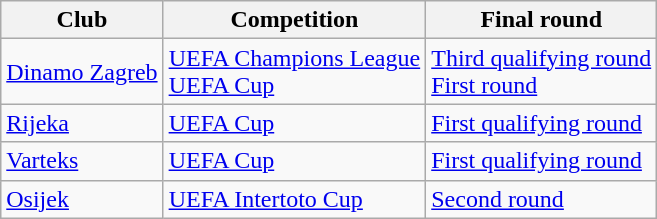<table class="wikitable">
<tr>
<th>Club</th>
<th>Competition</th>
<th>Final round</th>
</tr>
<tr>
<td><a href='#'>Dinamo Zagreb</a></td>
<td><a href='#'>UEFA Champions League</a><br><a href='#'>UEFA Cup</a></td>
<td><a href='#'>Third qualifying round</a><br><a href='#'>First round</a></td>
</tr>
<tr>
<td><a href='#'>Rijeka</a></td>
<td><a href='#'>UEFA Cup</a></td>
<td><a href='#'>First qualifying round</a></td>
</tr>
<tr>
<td><a href='#'>Varteks</a></td>
<td><a href='#'>UEFA Cup</a></td>
<td><a href='#'>First qualifying round</a></td>
</tr>
<tr>
<td><a href='#'>Osijek</a></td>
<td><a href='#'>UEFA Intertoto Cup</a></td>
<td><a href='#'>Second round</a></td>
</tr>
</table>
